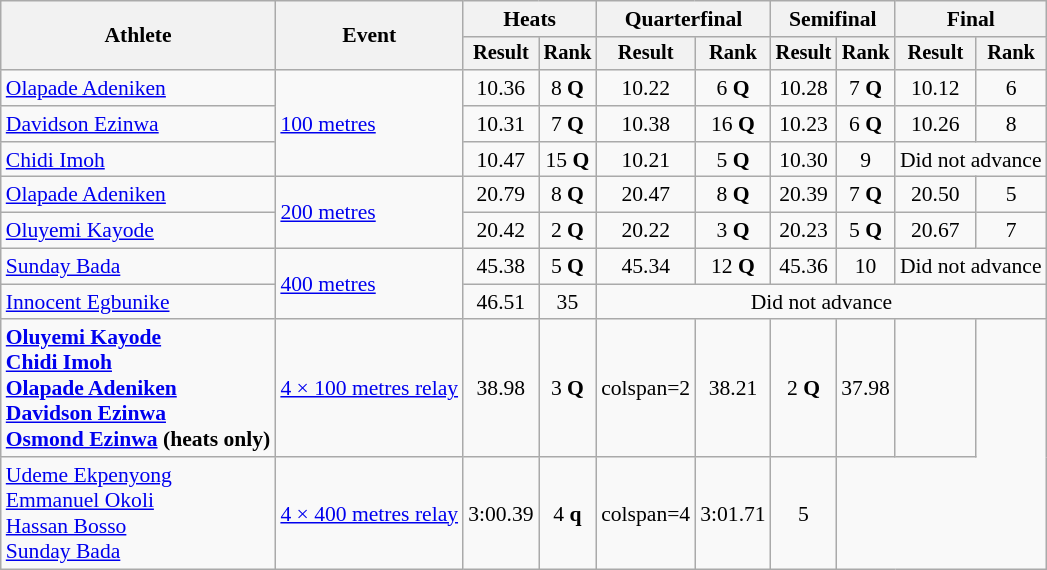<table class="wikitable" style="font-size:90%">
<tr>
<th rowspan="2">Athlete</th>
<th rowspan="2">Event</th>
<th colspan="2">Heats</th>
<th colspan="2">Quarterfinal</th>
<th colspan="2">Semifinal</th>
<th colspan="2">Final</th>
</tr>
<tr style="font-size:95%">
<th>Result</th>
<th>Rank</th>
<th>Result</th>
<th>Rank</th>
<th>Result</th>
<th>Rank</th>
<th>Result</th>
<th>Rank</th>
</tr>
<tr align=center>
<td align=left><a href='#'>Olapade Adeniken</a></td>
<td align=left rowspan=3><a href='#'>100 metres</a></td>
<td>10.36</td>
<td>8 <strong>Q</strong></td>
<td>10.22</td>
<td>6 <strong>Q</strong></td>
<td>10.28</td>
<td>7 <strong>Q</strong></td>
<td>10.12</td>
<td>6</td>
</tr>
<tr align=center>
<td align=left><a href='#'>Davidson Ezinwa</a></td>
<td>10.31</td>
<td>7 <strong>Q</strong></td>
<td>10.38</td>
<td>16 <strong>Q</strong></td>
<td>10.23</td>
<td>6 <strong>Q</strong></td>
<td>10.26</td>
<td>8</td>
</tr>
<tr align=center>
<td align=left><a href='#'>Chidi Imoh</a></td>
<td>10.47</td>
<td>15 <strong>Q</strong></td>
<td>10.21</td>
<td>5 <strong>Q</strong></td>
<td>10.30</td>
<td>9</td>
<td colspan=2>Did not advance</td>
</tr>
<tr align=center>
<td align=left><a href='#'>Olapade Adeniken</a></td>
<td align=left rowspan=2><a href='#'>200 metres</a></td>
<td>20.79</td>
<td>8 <strong>Q</strong></td>
<td>20.47</td>
<td>8 <strong>Q</strong></td>
<td>20.39</td>
<td>7 <strong>Q</strong></td>
<td>20.50</td>
<td>5</td>
</tr>
<tr align=center>
<td align=left><a href='#'>Oluyemi Kayode</a></td>
<td>20.42</td>
<td>2 <strong>Q</strong></td>
<td>20.22</td>
<td>3 <strong>Q</strong></td>
<td>20.23</td>
<td>5 <strong>Q</strong></td>
<td>20.67</td>
<td>7</td>
</tr>
<tr align=center>
<td align=left><a href='#'>Sunday Bada</a></td>
<td align=left rowspan=2><a href='#'>400 metres</a></td>
<td>45.38</td>
<td>5 <strong>Q</strong></td>
<td>45.34</td>
<td>12 <strong>Q</strong></td>
<td>45.36</td>
<td>10</td>
<td colspan=2>Did not advance</td>
</tr>
<tr align=center>
<td align=left><a href='#'>Innocent Egbunike</a></td>
<td>46.51</td>
<td>35</td>
<td colspan=6>Did not advance</td>
</tr>
<tr align=center>
<td align=left><strong><a href='#'>Oluyemi Kayode</a><br><a href='#'>Chidi Imoh</a><br><a href='#'>Olapade Adeniken</a><br><a href='#'>Davidson Ezinwa</a><br><a href='#'>Osmond Ezinwa</a> (heats only)</strong></td>
<td align=left><a href='#'>4 × 100 metres relay</a></td>
<td>38.98</td>
<td>3 <strong>Q</strong></td>
<td>colspan=2</td>
<td>38.21</td>
<td>2 <strong>Q</strong></td>
<td>37.98</td>
<td></td>
</tr>
<tr align=center>
<td align=left><a href='#'>Udeme Ekpenyong</a><br><a href='#'>Emmanuel Okoli</a><br><a href='#'>Hassan Bosso</a><br><a href='#'>Sunday Bada</a></td>
<td align=left><a href='#'>4 × 400 metres relay</a></td>
<td>3:00.39</td>
<td>4 <strong>q</strong></td>
<td>colspan=4</td>
<td>3:01.71</td>
<td>5</td>
</tr>
</table>
